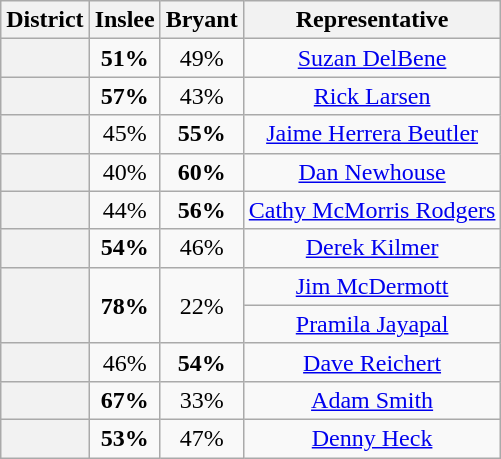<table class=wikitable>
<tr>
<th>District</th>
<th>Inslee</th>
<th>Bryant</th>
<th>Representative</th>
</tr>
<tr align=center>
<th></th>
<td><strong>51%</strong></td>
<td>49%</td>
<td><a href='#'>Suzan DelBene</a></td>
</tr>
<tr align=center>
<th></th>
<td><strong>57%</strong></td>
<td>43%</td>
<td><a href='#'>Rick Larsen</a></td>
</tr>
<tr align=center>
<th></th>
<td>45%</td>
<td><strong>55%</strong></td>
<td><a href='#'>Jaime Herrera Beutler</a></td>
</tr>
<tr align=center>
<th></th>
<td>40%</td>
<td><strong>60%</strong></td>
<td><a href='#'>Dan Newhouse</a></td>
</tr>
<tr align=center>
<th></th>
<td>44%</td>
<td><strong>56%</strong></td>
<td><a href='#'>Cathy McMorris Rodgers</a></td>
</tr>
<tr align=center>
<th></th>
<td><strong>54%</strong></td>
<td>46%</td>
<td><a href='#'>Derek Kilmer</a></td>
</tr>
<tr align=center>
<th rowspan=2 ></th>
<td rowspan=2><strong>78%</strong></td>
<td rowspan=2>22%</td>
<td><a href='#'>Jim McDermott</a></td>
</tr>
<tr align=center>
<td><a href='#'>Pramila Jayapal</a></td>
</tr>
<tr align=center>
<th></th>
<td>46%</td>
<td><strong>54%</strong></td>
<td><a href='#'>Dave Reichert</a></td>
</tr>
<tr align=center>
<th></th>
<td><strong>67%</strong></td>
<td>33%</td>
<td><a href='#'>Adam Smith</a></td>
</tr>
<tr align=center>
<th></th>
<td><strong>53%</strong></td>
<td>47%</td>
<td><a href='#'>Denny Heck</a></td>
</tr>
</table>
